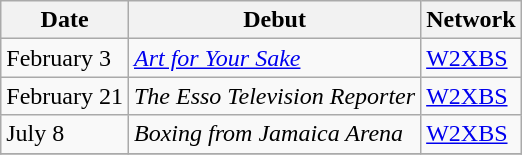<table class="wikitable sortable">
<tr>
<th>Date</th>
<th>Debut</th>
<th>Network</th>
</tr>
<tr>
<td>February 3</td>
<td><em><a href='#'>Art for Your Sake</a></em></td>
<td><a href='#'>W2XBS</a></td>
</tr>
<tr>
<td>February 21</td>
<td><em>The Esso Television Reporter</em></td>
<td><a href='#'>W2XBS</a></td>
</tr>
<tr>
<td>July 8</td>
<td><em>Boxing from Jamaica Arena</em></td>
<td><a href='#'>W2XBS</a></td>
</tr>
<tr>
</tr>
</table>
